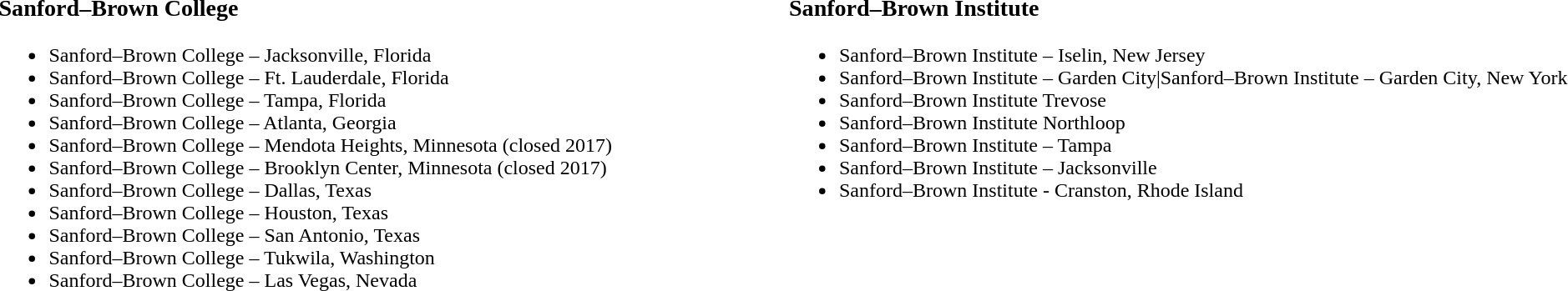<table width="100%">
<tr>
<td valign="top" width="50%"><br><h3>Sanford–Brown College</h3><ul><li>Sanford–Brown College – Jacksonville, Florida</li><li>Sanford–Brown College – Ft. Lauderdale, Florida</li><li>Sanford–Brown College – Tampa, Florida</li><li>Sanford–Brown College – Atlanta, Georgia</li><li>Sanford–Brown College – Mendota Heights, Minnesota (closed 2017)</li><li>Sanford–Brown College – Brooklyn Center, Minnesota (closed 2017)</li><li>Sanford–Brown College – Dallas, Texas</li><li>Sanford–Brown College – Houston, Texas</li><li>Sanford–Brown College – San Antonio, Texas</li><li>Sanford–Brown College – Tukwila, Washington</li><li>Sanford–Brown College – Las Vegas, Nevada</li></ul></td>
<td valign="top" width="50%"><br><h3>Sanford–Brown Institute</h3><ul><li>Sanford–Brown Institute – Iselin, New Jersey</li><li>Sanford–Brown Institute – Garden City|Sanford–Brown Institute – Garden City, New York</li><li>Sanford–Brown Institute Trevose</li><li>Sanford–Brown Institute Northloop</li><li>Sanford–Brown Institute – Tampa</li><li>Sanford–Brown Institute – Jacksonville</li><li>Sanford–Brown Institute - Cranston, Rhode Island</li></ul></td>
</tr>
</table>
